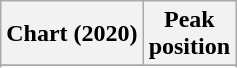<table class="wikitable sortable plainrowheaders" style="text-align:center">
<tr>
<th scope=col>Chart (2020)</th>
<th scope=col>Peak<br>position</th>
</tr>
<tr>
</tr>
<tr>
</tr>
</table>
